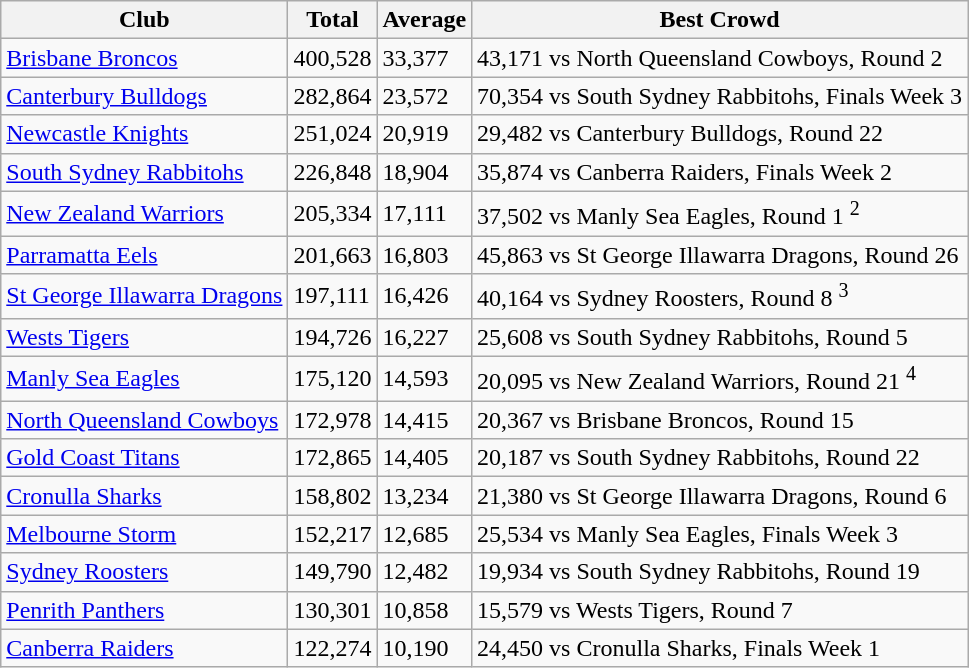<table class="wikitable sortable">
<tr>
<th>Club</th>
<th>Total</th>
<th>Average</th>
<th>Best Crowd</th>
</tr>
<tr>
<td><a href='#'>Brisbane Broncos</a></td>
<td>400,528</td>
<td>33,377</td>
<td>43,171 vs North Queensland Cowboys, Round 2</td>
</tr>
<tr>
<td><a href='#'>Canterbury Bulldogs</a></td>
<td>282,864</td>
<td>23,572</td>
<td>70,354 vs South Sydney Rabbitohs, Finals Week 3</td>
</tr>
<tr>
<td><a href='#'>Newcastle Knights</a></td>
<td>251,024</td>
<td>20,919</td>
<td>29,482 vs Canterbury Bulldogs, Round 22</td>
</tr>
<tr>
<td><a href='#'>South Sydney Rabbitohs</a></td>
<td>226,848</td>
<td>18,904</td>
<td>35,874 vs Canberra Raiders, Finals Week 2</td>
</tr>
<tr>
<td><a href='#'>New Zealand Warriors</a></td>
<td>205,334</td>
<td>17,111</td>
<td>37,502 vs Manly Sea Eagles, Round 1 <sup>2</sup></td>
</tr>
<tr>
<td><a href='#'>Parramatta Eels</a></td>
<td>201,663</td>
<td>16,803</td>
<td>45,863 vs St George Illawarra Dragons, Round 26</td>
</tr>
<tr>
<td><a href='#'>St George Illawarra Dragons</a></td>
<td>197,111</td>
<td>16,426</td>
<td>40,164 vs Sydney Roosters, Round 8 <sup>3</sup></td>
</tr>
<tr>
<td><a href='#'>Wests Tigers</a></td>
<td>194,726</td>
<td>16,227</td>
<td>25,608 vs South Sydney Rabbitohs, Round 5</td>
</tr>
<tr>
<td><a href='#'>Manly Sea Eagles</a></td>
<td>175,120</td>
<td>14,593</td>
<td>20,095 vs New Zealand Warriors, Round 21 <sup>4</sup></td>
</tr>
<tr>
<td><a href='#'>North Queensland Cowboys</a></td>
<td>172,978</td>
<td>14,415</td>
<td>20,367 vs Brisbane Broncos, Round 15</td>
</tr>
<tr>
<td><a href='#'>Gold Coast Titans</a></td>
<td>172,865</td>
<td>14,405</td>
<td>20,187 vs South Sydney Rabbitohs, Round 22</td>
</tr>
<tr>
<td><a href='#'>Cronulla Sharks</a></td>
<td>158,802</td>
<td>13,234</td>
<td>21,380 vs St George Illawarra Dragons, Round 6</td>
</tr>
<tr>
<td><a href='#'>Melbourne Storm</a></td>
<td>152,217</td>
<td>12,685</td>
<td>25,534 vs Manly Sea Eagles, Finals Week 3</td>
</tr>
<tr>
<td><a href='#'>Sydney Roosters</a></td>
<td>149,790</td>
<td>12,482</td>
<td>19,934 vs South Sydney Rabbitohs, Round 19</td>
</tr>
<tr>
<td><a href='#'>Penrith Panthers</a></td>
<td>130,301</td>
<td>10,858</td>
<td>15,579 vs Wests Tigers, Round 7</td>
</tr>
<tr>
<td><a href='#'>Canberra Raiders</a></td>
<td>122,274</td>
<td>10,190</td>
<td>24,450 vs Cronulla Sharks, Finals Week 1</td>
</tr>
</table>
